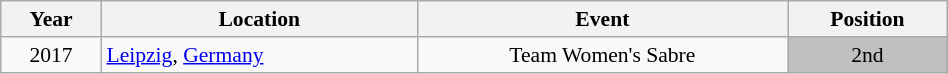<table class="wikitable" width="50%" style="font-size:90%; text-align:center;">
<tr>
<th>Year</th>
<th>Location</th>
<th>Event</th>
<th>Position</th>
</tr>
<tr>
<td>2017</td>
<td rowspan="1" align="left"> <a href='#'>Leipzig</a>, <a href='#'>Germany</a></td>
<td>Team Women's Sabre</td>
<td bgcolor="silver">2nd</td>
</tr>
</table>
